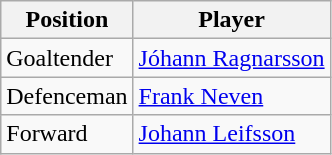<table class="wikitable">
<tr>
<th>Position</th>
<th>Player</th>
</tr>
<tr>
<td>Goaltender</td>
<td> <a href='#'>Jóhann Ragnarsson</a></td>
</tr>
<tr>
<td>Defenceman</td>
<td> <a href='#'>Frank Neven</a></td>
</tr>
<tr>
<td>Forward</td>
<td> <a href='#'>Johann Leifsson</a></td>
</tr>
</table>
